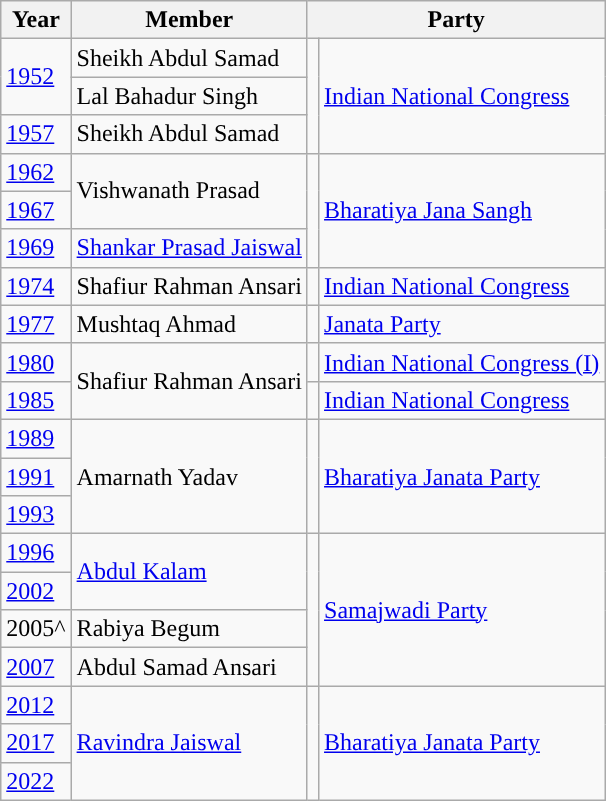<table class="wikitable">
<tr>
<th>Year</th>
<th>Member</th>
<th colspan="2">Party</th>
</tr>
<tr>
<td rowspan="2"><a href='#'>1952</a></td>
<td>Sheikh Abdul Samad</td>
<td rowspan="3" style="background-color: "></td>
<td rowspan="3"><a href='#'>Indian National Congress</a></td>
</tr>
<tr>
<td>Lal Bahadur Singh</td>
</tr>
<tr>
<td><a href='#'>1957</a></td>
<td>Sheikh Abdul Samad</td>
</tr>
<tr>
<td><a href='#'>1962</a></td>
<td rowspan="2">Vishwanath Prasad</td>
<td rowspan="3" style="background-color: "></td>
<td rowspan="3"><a href='#'>Bharatiya Jana Sangh</a></td>
</tr>
<tr>
<td><a href='#'>1967</a></td>
</tr>
<tr>
<td><a href='#'>1969</a></td>
<td><a href='#'>Shankar Prasad Jaiswal</a></td>
</tr>
<tr>
<td><a href='#'>1974</a></td>
<td>Shafiur Rahman Ansari</td>
<td style="background-color: "></td>
<td><a href='#'>Indian National Congress</a></td>
</tr>
<tr>
<td><a href='#'>1977</a></td>
<td>Mushtaq Ahmad</td>
<td style="background-color: "></td>
<td><a href='#'>Janata Party</a></td>
</tr>
<tr>
<td><a href='#'>1980</a></td>
<td rowspan="2">Shafiur Rahman Ansari</td>
<td style="background-color: "></td>
<td><a href='#'>Indian National Congress (I)</a></td>
</tr>
<tr>
<td><a href='#'>1985</a></td>
<td style="background-color: "></td>
<td><a href='#'>Indian National Congress</a></td>
</tr>
<tr>
<td><a href='#'>1989</a></td>
<td rowspan="3">Amarnath Yadav</td>
<td rowspan="3" style="background-color: "></td>
<td rowspan="3"><a href='#'>Bharatiya Janata Party</a></td>
</tr>
<tr>
<td><a href='#'>1991</a></td>
</tr>
<tr>
<td><a href='#'>1993</a></td>
</tr>
<tr>
<td><a href='#'>1996</a></td>
<td rowspan="2"><a href='#'>Abdul Kalam</a></td>
<td rowspan="4" style="background-color: "></td>
<td rowspan="4"><a href='#'>Samajwadi Party</a></td>
</tr>
<tr>
<td><a href='#'>2002</a></td>
</tr>
<tr>
<td>2005^</td>
<td>Rabiya Begum</td>
</tr>
<tr>
<td><a href='#'>2007</a></td>
<td>Abdul Samad Ansari</td>
</tr>
<tr>
<td><a href='#'>2012</a></td>
<td rowspan="3"><a href='#'>Ravindra Jaiswal</a></td>
<td rowspan="3" style="background-color: "></td>
<td rowspan="3"><a href='#'>Bharatiya Janata Party</a></td>
</tr>
<tr>
<td><a href='#'>2017</a></td>
</tr>
<tr>
<td><a href='#'>2022</a></td>
</tr>
</table>
